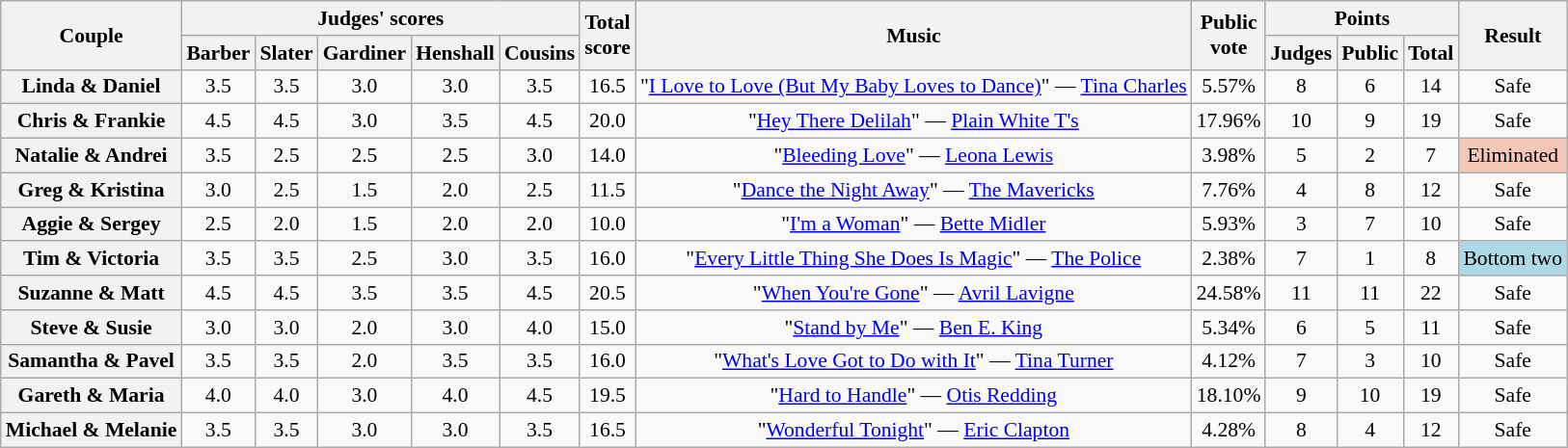<table class="wikitable sortable" style="text-align:center; ; font-size:90%">
<tr>
<th scope="col" rowspan=2>Couple</th>
<th scope="col" colspan=5 class="unsortable">Judges' scores</th>
<th scope="col" rowspan=2>Total<br>score</th>
<th scope="col" rowspan=2 class="unsortable">Music</th>
<th scope="col" rowspan=2>Public<br>vote</th>
<th scope="col" colspan=3>Points</th>
<th scope="col" rowspan=2 class="unsortable">Result</th>
</tr>
<tr>
<th class="unsortable">Barber</th>
<th class="unsortable">Slater</th>
<th class="unsortable">Gardiner</th>
<th class="unsortable">Henshall</th>
<th class="unsortable">Cousins</th>
<th class="unsortable">Judges</th>
<th class="unsortable">Public</th>
<th>Total</th>
</tr>
<tr>
<th scope="row">Linda & Daniel</th>
<td>3.5</td>
<td>3.5</td>
<td>3.0</td>
<td>3.0</td>
<td>3.5</td>
<td>16.5</td>
<td>"<a href='#'>I Love to Love (But My Baby Loves to Dance)</a>" — <a href='#'>Tina Charles</a></td>
<td>5.57%</td>
<td>8</td>
<td>6</td>
<td>14</td>
<td>Safe</td>
</tr>
<tr>
<th scope="row">Chris & Frankie</th>
<td>4.5</td>
<td>4.5</td>
<td>3.0</td>
<td>3.5</td>
<td>4.5</td>
<td>20.0</td>
<td>"<a href='#'>Hey There Delilah</a>" — <a href='#'>Plain White T's</a></td>
<td>17.96%</td>
<td>10</td>
<td>9</td>
<td>19</td>
<td>Safe</td>
</tr>
<tr>
<th scope="row">Natalie & Andrei</th>
<td>3.5</td>
<td>2.5</td>
<td>2.5</td>
<td>2.5</td>
<td>3.0</td>
<td>14.0</td>
<td>"<a href='#'>Bleeding Love</a>" — <a href='#'>Leona Lewis</a></td>
<td>3.98%</td>
<td>5</td>
<td>2</td>
<td>7</td>
<td bgcolor="f4c7b8">Eliminated</td>
</tr>
<tr>
<th scope="row">Greg & Kristina</th>
<td>3.0</td>
<td>2.5</td>
<td>1.5</td>
<td>2.0</td>
<td>2.5</td>
<td>11.5</td>
<td>"<a href='#'>Dance the Night Away</a>" — <a href='#'>The Mavericks</a></td>
<td>7.76%</td>
<td>4</td>
<td>8</td>
<td>12</td>
<td>Safe</td>
</tr>
<tr>
<th scope="row">Aggie & Sergey</th>
<td>2.5</td>
<td>2.0</td>
<td>1.5</td>
<td>2.0</td>
<td>2.0</td>
<td>10.0</td>
<td>"<a href='#'>I'm a Woman</a>" — <a href='#'>Bette Midler</a></td>
<td>5.93%</td>
<td>3</td>
<td>7</td>
<td>10</td>
<td>Safe</td>
</tr>
<tr>
<th scope="row">Tim & Victoria</th>
<td>3.5</td>
<td>3.5</td>
<td>2.5</td>
<td>3.0</td>
<td>3.5</td>
<td>16.0</td>
<td>"<a href='#'>Every Little Thing She Does Is Magic</a>" — <a href='#'>The Police</a></td>
<td>2.38%</td>
<td>7</td>
<td>1</td>
<td>8</td>
<td bgcolor=lightblue>Bottom two</td>
</tr>
<tr>
<th scope="row">Suzanne & Matt</th>
<td>4.5</td>
<td>4.5</td>
<td>3.5</td>
<td>3.5</td>
<td>4.5</td>
<td>20.5</td>
<td>"<a href='#'>When You're Gone</a>" — <a href='#'>Avril Lavigne</a></td>
<td>24.58%</td>
<td>11</td>
<td>11</td>
<td>22</td>
<td>Safe</td>
</tr>
<tr>
<th scope="row">Steve & Susie</th>
<td>3.0</td>
<td>3.0</td>
<td>2.0</td>
<td>3.0</td>
<td>4.0</td>
<td>15.0</td>
<td>"<a href='#'>Stand by Me</a>" — <a href='#'>Ben E. King</a></td>
<td>5.34%</td>
<td>6</td>
<td>5</td>
<td>11</td>
<td>Safe</td>
</tr>
<tr>
<th scope="row">Samantha & Pavel</th>
<td>3.5</td>
<td>3.5</td>
<td>2.0</td>
<td>3.5</td>
<td>3.5</td>
<td>16.0</td>
<td>"<a href='#'>What's Love Got to Do with It</a>" — <a href='#'>Tina Turner</a></td>
<td>4.12%</td>
<td>7</td>
<td>3</td>
<td>10</td>
<td>Safe</td>
</tr>
<tr>
<th scope="row">Gareth & Maria</th>
<td>4.0</td>
<td>4.0</td>
<td>3.0</td>
<td>4.0</td>
<td>4.5</td>
<td>19.5</td>
<td>"<a href='#'>Hard to Handle</a>" — <a href='#'>Otis Redding</a></td>
<td>18.10%</td>
<td>9</td>
<td>10</td>
<td>19</td>
<td>Safe</td>
</tr>
<tr>
<th scope="row">Michael & Melanie</th>
<td>3.5</td>
<td>3.5</td>
<td>3.0</td>
<td>3.0</td>
<td>3.5</td>
<td>16.5</td>
<td>"<a href='#'>Wonderful Tonight</a>" — <a href='#'>Eric Clapton</a></td>
<td>4.28%</td>
<td>8</td>
<td>4</td>
<td>12</td>
<td>Safe</td>
</tr>
</table>
